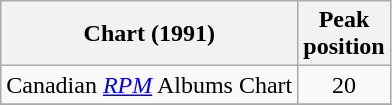<table class="wikitable sortable">
<tr>
<th>Chart (1991)</th>
<th>Peak<br>position</th>
</tr>
<tr>
<td align="left">Canadian <em><a href='#'>RPM</a></em> Albums Chart</td>
<td align="center">20</td>
</tr>
<tr>
</tr>
</table>
